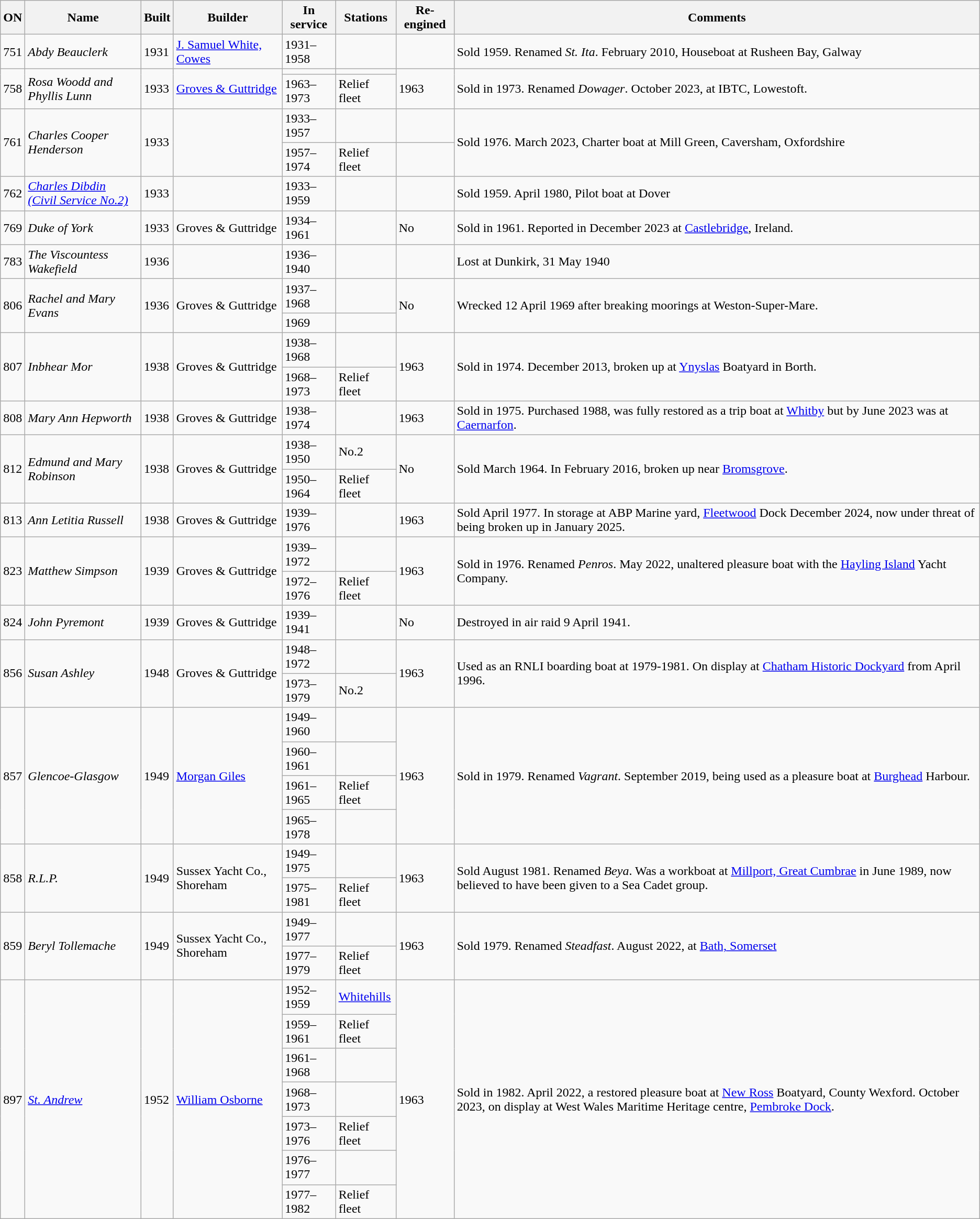<table class="wikitable">
<tr>
<th>ON</th>
<th>Name</th>
<th>Built</th>
<th>Builder</th>
<th>In service</th>
<th>Stations</th>
<th>Re-engined</th>
<th>Comments</th>
</tr>
<tr>
<td>751</td>
<td><em>Abdy Beauclerk</em></td>
<td>1931</td>
<td><a href='#'>J. Samuel White, Cowes</a></td>
<td>1931–1958</td>
<td></td>
<td></td>
<td>Sold 1959. Renamed <em>St. Ita</em>. February 2010, Houseboat at Rusheen Bay, Galway</td>
</tr>
<tr>
<td rowspan="2">758</td>
<td rowspan="2"><em>Rosa Woodd and Phyllis Lunn</em></td>
<td rowspan="2">1933</td>
<td rowspan="2"><a href='#'>Groves & Guttridge</a></td>
<td></td>
<td></td>
<td rowspan="2">1963 </td>
<td rowspan="2">Sold in 1973. Renamed <em>Dowager</em>. October 2023, at IBTC, Lowestoft.</td>
</tr>
<tr>
<td>1963–1973</td>
<td>Relief fleet</td>
</tr>
<tr>
<td rowspan="2">761</td>
<td rowspan="2"><em>Charles Cooper Henderson</em></td>
<td rowspan="2">1933</td>
<td rowspan="2"></td>
<td>1933–1957</td>
<td></td>
<td></td>
<td rowspan="2">Sold 1976. March 2023, Charter boat at Mill Green, Caversham, Oxfordshire</td>
</tr>
<tr>
<td>1957–1974</td>
<td>Relief fleet</td>
</tr>
<tr>
<td>762</td>
<td><a href='#'><em>Charles Dibdin<br>(Civil Service No.2)</em></a></td>
<td>1933</td>
<td></td>
<td>1933–1959</td>
<td></td>
<td></td>
<td>Sold 1959. April 1980, Pilot boat at Dover</td>
</tr>
<tr>
<td>769</td>
<td><em>Duke of York</em></td>
<td>1933</td>
<td>Groves & Guttridge</td>
<td>1934–1961</td>
<td></td>
<td>No</td>
<td>Sold in 1961. Reported in December 2023 at <a href='#'>Castlebridge</a>, Ireland.</td>
</tr>
<tr>
<td>783</td>
<td><em>The Viscountess Wakefield</em></td>
<td>1936</td>
<td></td>
<td>1936–1940</td>
<td></td>
<td></td>
<td>Lost at Dunkirk, 31 May 1940</td>
</tr>
<tr>
<td rowspan="2">806</td>
<td rowspan="2"><em>Rachel and Mary Evans</em></td>
<td rowspan="2">1936</td>
<td rowspan="2">Groves & Guttridge</td>
<td>1937–1968</td>
<td></td>
<td rowspan="2">No</td>
<td rowspan="2">Wrecked 12 April 1969 after breaking moorings at Weston-Super-Mare.</td>
</tr>
<tr>
<td>1969</td>
<td></td>
</tr>
<tr>
<td rowspan="2">807</td>
<td rowspan="2"><em>Inbhear Mor</em></td>
<td rowspan="2">1938</td>
<td rowspan="2">Groves & Guttridge</td>
<td>1938–1968</td>
<td></td>
<td rowspan="2">1963 </td>
<td rowspan="2">Sold in 1974. December 2013, broken up at <a href='#'>Ynyslas</a> Boatyard in Borth.</td>
</tr>
<tr>
<td>1968–1973</td>
<td>Relief fleet</td>
</tr>
<tr>
<td>808</td>
<td><em>Mary Ann Hepworth</em></td>
<td>1938</td>
<td>Groves & Guttridge</td>
<td>1938–1974</td>
<td></td>
<td>1963 </td>
<td>Sold in 1975. Purchased 1988, was fully restored as a trip boat at <a href='#'>Whitby</a> but by June 2023 was at <a href='#'>Caernarfon</a>.</td>
</tr>
<tr>
<td rowspan="2">812</td>
<td rowspan="2"><em>Edmund and Mary Robinson</em></td>
<td rowspan="2">1938</td>
<td rowspan="2">Groves & Guttridge</td>
<td>1938–1950</td>
<td> No.2</td>
<td rowspan="2">No</td>
<td rowspan="2">Sold March 1964. In February 2016, broken up near <a href='#'>Bromsgrove</a>.</td>
</tr>
<tr>
<td>1950–1964</td>
<td>Relief fleet</td>
</tr>
<tr>
<td>813</td>
<td><em>Ann Letitia Russell</em></td>
<td>1938</td>
<td>Groves & Guttridge</td>
<td>1939–1976</td>
<td></td>
<td>1963 </td>
<td>Sold April 1977. In storage at ABP Marine yard, <a href='#'>Fleetwood</a> Dock December 2024, now under threat of being broken up in January 2025.</td>
</tr>
<tr>
<td rowspan="2">823</td>
<td rowspan="2"><em>Matthew Simpson</em></td>
<td rowspan="2">1939</td>
<td rowspan="2">Groves & Guttridge</td>
<td>1939–1972</td>
<td></td>
<td rowspan="2">1963 </td>
<td rowspan="2">Sold in 1976. Renamed <em>Penros</em>. May 2022, unaltered pleasure boat with the <a href='#'>Hayling Island</a> Yacht Company.</td>
</tr>
<tr>
<td>1972–1976</td>
<td>Relief fleet</td>
</tr>
<tr>
<td>824</td>
<td><em>John Pyremont</em></td>
<td>1939</td>
<td>Groves & Guttridge</td>
<td>1939–1941</td>
<td></td>
<td>No</td>
<td>Destroyed in air raid 9 April 1941.</td>
</tr>
<tr>
<td rowspan="2">856</td>
<td rowspan="2"><em>Susan Ashley</em></td>
<td rowspan="2">1948</td>
<td rowspan="2">Groves & Guttridge</td>
<td>1948–1972</td>
<td></td>
<td rowspan="2">1963 </td>
<td rowspan="2">Used as an RNLI boarding boat at  1979-1981. On display at <a href='#'>Chatham Historic Dockyard</a> from April 1996.</td>
</tr>
<tr>
<td>1973–1979</td>
<td> No.2</td>
</tr>
<tr>
<td rowspan="4">857</td>
<td rowspan="4"><em>Glencoe-Glasgow</em></td>
<td rowspan="4">1949</td>
<td rowspan="4"><a href='#'>Morgan Giles</a></td>
<td>1949–1960</td>
<td></td>
<td rowspan="4">1963 </td>
<td rowspan="4">Sold in 1979. Renamed <em>Vagrant</em>. September 2019, being used as a pleasure boat at <a href='#'>Burghead</a> Harbour.</td>
</tr>
<tr>
<td>1960–1961</td>
<td></td>
</tr>
<tr>
<td>1961–1965</td>
<td>Relief fleet</td>
</tr>
<tr>
<td>1965–1978</td>
<td></td>
</tr>
<tr>
<td rowspan="2">858</td>
<td rowspan="2"><em>R.L.P.</em></td>
<td rowspan="2">1949</td>
<td rowspan="2">Sussex Yacht Co., Shoreham</td>
<td>1949–1975</td>
<td></td>
<td rowspan="2">1963 </td>
<td rowspan="2">Sold August 1981. Renamed <em>Beya</em>. Was a workboat at <a href='#'>Millport, Great Cumbrae</a> in June 1989, now believed to have been given to a Sea Cadet group.</td>
</tr>
<tr>
<td>1975–1981</td>
<td>Relief fleet</td>
</tr>
<tr>
<td rowspan="2">859</td>
<td rowspan="2"><em>Beryl Tollemache</em></td>
<td rowspan="2">1949</td>
<td rowspan="2">Sussex Yacht Co., Shoreham</td>
<td>1949–1977</td>
<td></td>
<td rowspan="2">1963 </td>
<td rowspan="2">Sold 1979. Renamed <em>Steadfast</em>. August 2022, at <a href='#'>Bath, Somerset</a></td>
</tr>
<tr>
<td>1977–1979</td>
<td>Relief fleet</td>
</tr>
<tr>
<td rowspan="7">897</td>
<td rowspan="7"><a href='#'><em>St. Andrew <br></em></a></td>
<td rowspan="7">1952</td>
<td rowspan="7"><a href='#'>William Osborne</a></td>
<td>1952–1959</td>
<td><a href='#'>Whitehills</a></td>
<td rowspan="7">1963 </td>
<td rowspan="7">Sold in 1982. April 2022, a restored pleasure boat at <a href='#'>New Ross</a> Boatyard, County Wexford. October 2023, on display at West Wales Maritime Heritage centre, <a href='#'>Pembroke Dock</a>.</td>
</tr>
<tr>
<td>1959–1961</td>
<td>Relief fleet</td>
</tr>
<tr>
<td>1961–1968</td>
<td></td>
</tr>
<tr>
<td>1968–1973</td>
<td></td>
</tr>
<tr>
<td>1973–1976</td>
<td>Relief fleet</td>
</tr>
<tr>
<td>1976–1977</td>
<td></td>
</tr>
<tr>
<td>1977–1982</td>
<td>Relief fleet</td>
</tr>
</table>
